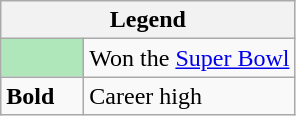<table class="wikitable">
<tr>
<th colspan="2">Legend</th>
</tr>
<tr>
<td style="background:#afe6ba; width:3em;"></td>
<td>Won the <a href='#'>Super Bowl</a></td>
</tr>
<tr>
<td><strong>Bold</strong></td>
<td>Career high</td>
</tr>
</table>
